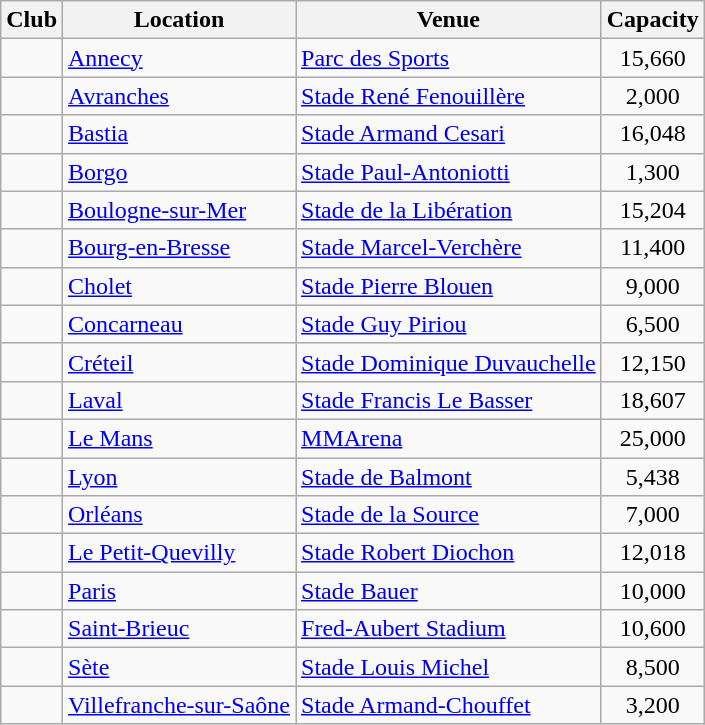<table class="wikitable sortable">
<tr>
<th>Club</th>
<th>Location</th>
<th>Venue</th>
<th>Capacity</th>
</tr>
<tr>
<td></td>
<td><a href='#'>Annecy</a></td>
<td><a href='#'>Parc des Sports</a></td>
<td align="center">15,660</td>
</tr>
<tr>
<td></td>
<td><a href='#'>Avranches</a></td>
<td><a href='#'>Stade René Fenouillère</a></td>
<td align="center">2,000</td>
</tr>
<tr>
<td></td>
<td><a href='#'>Bastia</a></td>
<td><a href='#'>Stade Armand Cesari</a></td>
<td align="center">16,048</td>
</tr>
<tr>
<td></td>
<td><a href='#'>Borgo</a></td>
<td><a href='#'>Stade Paul-Antoniotti</a></td>
<td align="center">1,300</td>
</tr>
<tr>
<td></td>
<td><a href='#'>Boulogne-sur-Mer</a></td>
<td><a href='#'>Stade de la Libération</a></td>
<td align="center">15,204</td>
</tr>
<tr>
<td></td>
<td><a href='#'>Bourg-en-Bresse</a></td>
<td><a href='#'>Stade Marcel-Verchère</a></td>
<td align="center">11,400</td>
</tr>
<tr>
<td></td>
<td><a href='#'>Cholet</a></td>
<td><a href='#'>Stade Pierre Blouen</a></td>
<td align="center">9,000</td>
</tr>
<tr>
<td></td>
<td><a href='#'>Concarneau</a></td>
<td><a href='#'>Stade Guy Piriou</a></td>
<td align="center">6,500</td>
</tr>
<tr>
<td></td>
<td><a href='#'>Créteil</a></td>
<td><a href='#'>Stade Dominique Duvauchelle</a></td>
<td align="center">12,150</td>
</tr>
<tr>
<td></td>
<td><a href='#'>Laval</a></td>
<td><a href='#'>Stade Francis Le Basser</a></td>
<td align="center">18,607</td>
</tr>
<tr>
<td></td>
<td><a href='#'>Le Mans</a></td>
<td><a href='#'>MMArena</a></td>
<td align="center">25,000</td>
</tr>
<tr>
<td></td>
<td><a href='#'>Lyon</a></td>
<td><a href='#'>Stade de Balmont</a></td>
<td align="center">5,438</td>
</tr>
<tr>
<td></td>
<td><a href='#'>Orléans</a></td>
<td><a href='#'>Stade de la Source</a></td>
<td style=text-align:center;>7,000</td>
</tr>
<tr>
<td></td>
<td><a href='#'>Le Petit-Quevilly</a></td>
<td><a href='#'>Stade Robert Diochon</a></td>
<td align="center">12,018</td>
</tr>
<tr>
<td></td>
<td><a href='#'>Paris</a> </td>
<td><a href='#'>Stade Bauer</a></td>
<td style="text-align:center;">10,000</td>
</tr>
<tr>
<td></td>
<td><a href='#'>Saint-Brieuc</a></td>
<td><a href='#'>Fred-Aubert Stadium</a></td>
<td align="center">10,600</td>
</tr>
<tr>
<td></td>
<td><a href='#'>Sète</a></td>
<td><a href='#'>Stade Louis Michel</a></td>
<td align="center">8,500</td>
</tr>
<tr>
<td></td>
<td><a href='#'>Villefranche-sur-Saône</a></td>
<td><a href='#'>Stade Armand-Chouffet</a></td>
<td align="center">3,200</td>
</tr>
</table>
